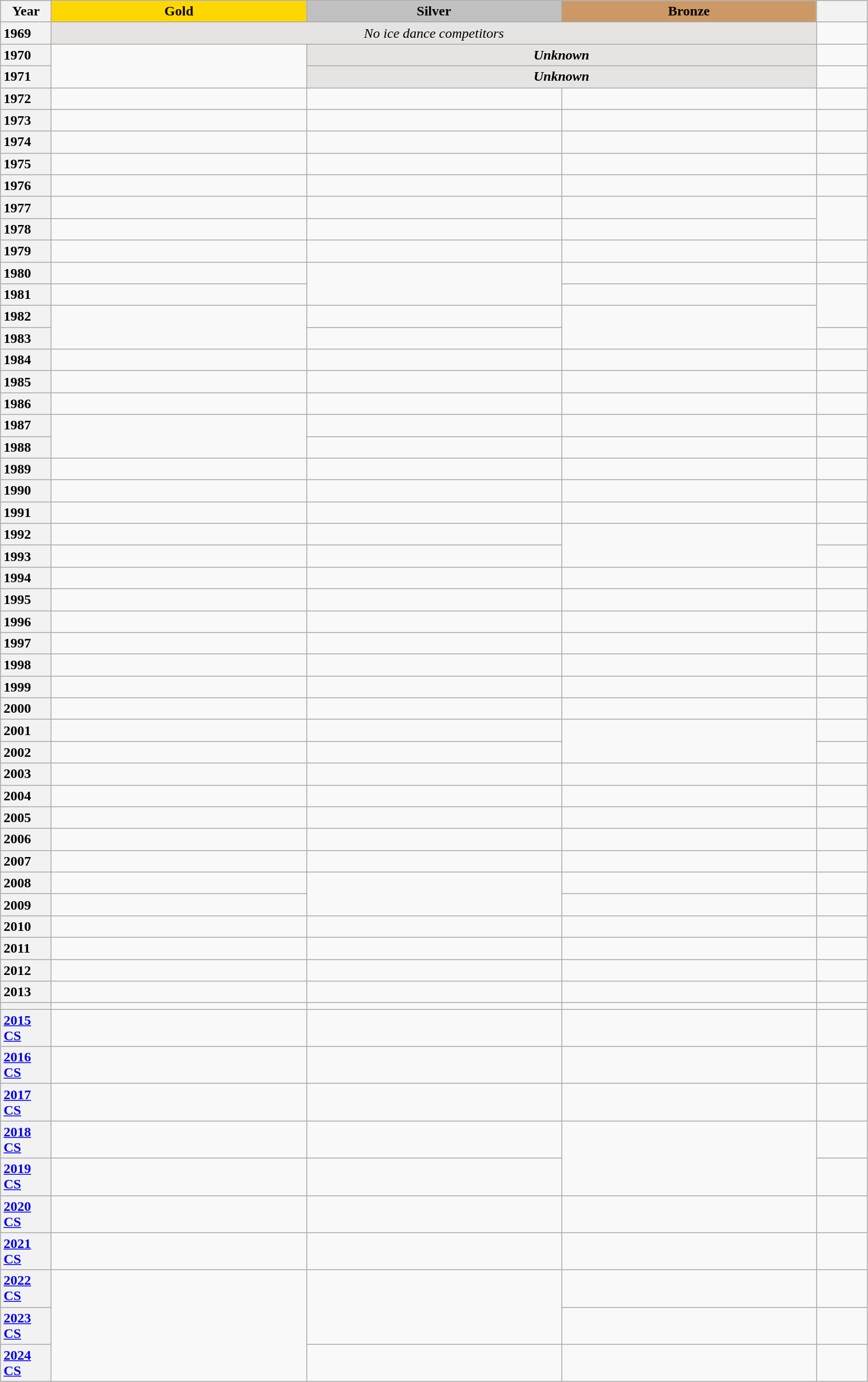<table class="wikitable unsortable" style="text-align:left; width:80%">
<tr>
<th scope="col" style="text-align:center; width:5%">Year</th>
<th scope="col" style="text-align:center; width:25%; background:gold">Gold</th>
<th scope="col" style="text-align:center; width:25%; background:silver">Silver</th>
<th scope="col" style="text-align:center; width:25%; background:#c96">Bronze</th>
<th scope="col" style="text-align:center; width:5%"></th>
</tr>
<tr>
<th scope="row" style="text-align:left">1969</th>
<td colspan="3" bgcolor="e5e4e2" align="center"><em>No ice dance competitors</em></td>
<td></td>
</tr>
<tr>
<th scope="row" style="text-align:left">1970</th>
<td rowspan="2"></td>
<td colspan="2" align="center" bgcolor="e5e4e2"><strong><em>Unknown</em></strong></td>
<td></td>
</tr>
<tr>
<th scope="row" style="text-align:left">1971</th>
<td colspan="2" align="center" bgcolor="e5e4e2"><strong><em>Unknown</em></strong></td>
<td></td>
</tr>
<tr>
<th scope="row" style="text-align:left">1972</th>
<td></td>
<td></td>
<td></td>
<td></td>
</tr>
<tr>
<th scope="row" style="text-align:left">1973</th>
<td></td>
<td></td>
<td></td>
<td></td>
</tr>
<tr>
<th scope="row" style="text-align:left">1974</th>
<td></td>
<td></td>
<td></td>
<td></td>
</tr>
<tr>
<th scope="row" style="text-align:left">1975</th>
<td></td>
<td></td>
<td></td>
<td></td>
</tr>
<tr>
<th scope="row" style="text-align:left">1976</th>
<td></td>
<td></td>
<td></td>
<td></td>
</tr>
<tr>
<th scope="row" style="text-align:left">1977</th>
<td></td>
<td></td>
<td></td>
<td rowspan="2"></td>
</tr>
<tr>
<th scope="row" style="text-align:left">1978</th>
<td></td>
<td></td>
<td></td>
</tr>
<tr>
<th scope="row" style="text-align:left">1979</th>
<td></td>
<td></td>
<td></td>
<td></td>
</tr>
<tr>
<th scope="row" style="text-align:left">1980</th>
<td></td>
<td rowspan="2"></td>
<td></td>
<td></td>
</tr>
<tr>
<th scope="row" style="text-align:left">1981</th>
<td></td>
<td></td>
<td rowspan="2"></td>
</tr>
<tr>
<th scope="row" style="text-align:left">1982</th>
<td rowspan="2"></td>
<td></td>
<td rowspan="2"></td>
</tr>
<tr>
<th scope="row" style="text-align:left">1983</th>
<td></td>
<td></td>
</tr>
<tr>
<th scope="row" style="text-align:left">1984</th>
<td></td>
<td></td>
<td></td>
<td></td>
</tr>
<tr>
<th scope="row" style="text-align:left">1985</th>
<td></td>
<td></td>
<td></td>
<td></td>
</tr>
<tr>
<th scope="row" style="text-align:left">1986</th>
<td></td>
<td></td>
<td></td>
<td></td>
</tr>
<tr>
<th scope="row" style="text-align:left">1987</th>
<td rowspan="2"></td>
<td></td>
<td></td>
<td></td>
</tr>
<tr>
<th scope="row" style="text-align:left">1988</th>
<td></td>
<td></td>
<td></td>
</tr>
<tr>
<th scope="row" style="text-align:left">1989</th>
<td></td>
<td></td>
<td></td>
<td></td>
</tr>
<tr>
<th scope="row" style="text-align:left">1990</th>
<td></td>
<td></td>
<td></td>
<td></td>
</tr>
<tr>
<th scope="row" style="text-align:left">1991</th>
<td></td>
<td></td>
<td></td>
<td></td>
</tr>
<tr>
<th scope="row" style="text-align:left">1992</th>
<td></td>
<td></td>
<td rowspan="2"></td>
<td></td>
</tr>
<tr>
<th scope="row" style="text-align:left">1993</th>
<td></td>
<td></td>
<td></td>
</tr>
<tr>
<th scope="row" style="text-align:left">1994</th>
<td></td>
<td></td>
<td></td>
<td></td>
</tr>
<tr>
<th scope="row" style="text-align:left">1995</th>
<td></td>
<td></td>
<td></td>
<td></td>
</tr>
<tr>
<th scope="row" style="text-align:left">1996</th>
<td></td>
<td></td>
<td></td>
<td></td>
</tr>
<tr>
<th scope="row" style="text-align:left">1997</th>
<td></td>
<td></td>
<td></td>
<td></td>
</tr>
<tr>
<th scope="row" style="text-align:left">1998</th>
<td></td>
<td></td>
<td></td>
<td></td>
</tr>
<tr>
<th scope="row" style="text-align:left">1999</th>
<td></td>
<td></td>
<td></td>
<td></td>
</tr>
<tr>
<th scope="row" style="text-align:left">2000</th>
<td></td>
<td></td>
<td></td>
<td></td>
</tr>
<tr>
<th scope="row" style="text-align:left">2001</th>
<td></td>
<td></td>
<td rowspan="2"></td>
<td></td>
</tr>
<tr>
<th scope="row" style="text-align:left">2002</th>
<td></td>
<td></td>
<td></td>
</tr>
<tr>
<th scope="row" style="text-align:left">2003</th>
<td></td>
<td></td>
<td></td>
<td></td>
</tr>
<tr>
<th scope="row" style="text-align:left">2004</th>
<td></td>
<td></td>
<td></td>
<td></td>
</tr>
<tr>
<th scope="row" style="text-align:left">2005</th>
<td></td>
<td></td>
<td></td>
<td></td>
</tr>
<tr>
<th scope="row" style="text-align:left">2006</th>
<td></td>
<td></td>
<td></td>
<td></td>
</tr>
<tr>
<th scope="row" style="text-align:left">2007</th>
<td></td>
<td></td>
<td></td>
<td></td>
</tr>
<tr>
<th scope="row" style="text-align:left">2008</th>
<td></td>
<td rowspan="2"></td>
<td></td>
<td></td>
</tr>
<tr>
<th scope="row" style="text-align:left">2009</th>
<td></td>
<td></td>
<td></td>
</tr>
<tr>
<th scope="row" style="text-align:left">2010</th>
<td></td>
<td></td>
<td></td>
<td></td>
</tr>
<tr>
<th scope="row" style="text-align:left">2011</th>
<td></td>
<td></td>
<td></td>
<td></td>
</tr>
<tr>
<th scope="row" style="text-align:left">2012</th>
<td></td>
<td></td>
<td></td>
<td></td>
</tr>
<tr>
<th scope="row" style="text-align:left">2013</th>
<td></td>
<td></td>
<td></td>
<td></td>
</tr>
<tr>
<th scope="row" style="text-align:left"></th>
<td></td>
<td></td>
<td></td>
<td></td>
</tr>
<tr>
<th scope="row" style="text-align:left"><a href='#'>2015 CS</a></th>
<td></td>
<td></td>
<td></td>
<td></td>
</tr>
<tr>
<th scope="row" style="text-align:left"><a href='#'>2016 CS</a></th>
<td></td>
<td></td>
<td></td>
<td></td>
</tr>
<tr>
<th scope="row" style="text-align:left"><a href='#'>2017 CS</a></th>
<td></td>
<td></td>
<td></td>
<td></td>
</tr>
<tr>
<th scope="row" style="text-align:left"><a href='#'>2018 CS</a></th>
<td></td>
<td></td>
<td rowspan="2"></td>
<td></td>
</tr>
<tr>
<th scope="row" style="text-align:left"><a href='#'>2019 CS</a></th>
<td></td>
<td></td>
<td></td>
</tr>
<tr>
<th scope="row" style="text-align:left"><a href='#'>2020 CS</a></th>
<td></td>
<td></td>
<td></td>
<td></td>
</tr>
<tr>
<th scope="row" style="text-align:left"><a href='#'>2021 CS</a></th>
<td></td>
<td></td>
<td></td>
<td></td>
</tr>
<tr>
<th scope="row" style="text-align:left"><a href='#'>2022 CS</a></th>
<td rowspan="3"></td>
<td rowspan="2"></td>
<td></td>
<td></td>
</tr>
<tr>
<th scope="row" style="text-align:left"><a href='#'>2023 CS</a></th>
<td></td>
<td></td>
</tr>
<tr>
<th scope="row" style="text-align:left"><a href='#'>2024 CS</a></th>
<td></td>
<td></td>
<td></td>
</tr>
</table>
